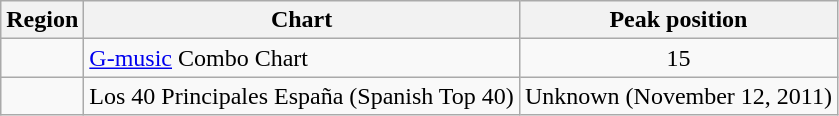<table class="wikitable">
<tr>
<th>Region</th>
<th>Chart</th>
<th>Peak position</th>
</tr>
<tr>
<td></td>
<td><a href='#'>G-music</a> Combo Chart</td>
<td align="center">15</td>
</tr>
<tr>
<td></td>
<td>Los 40 Principales España (Spanish Top 40)</td>
<td>Unknown (November 12, 2011)</td>
</tr>
</table>
